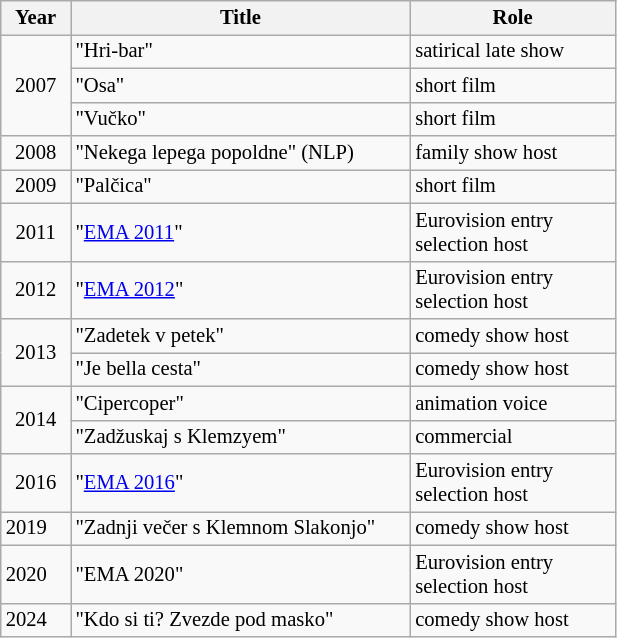<table class="wikitable" style="font-size:86%;">
<tr>
<th width="40">Year</th>
<th width="220">Title</th>
<th width="130">Role</th>
</tr>
<tr>
<td align=center rowspan=3>2007</td>
<td>"Hri-bar"</td>
<td>satirical late show</td>
</tr>
<tr>
<td>"Osa"</td>
<td>short film</td>
</tr>
<tr>
<td>"Vučko"</td>
<td>short film</td>
</tr>
<tr>
<td align=center>2008</td>
<td>"Nekega lepega popoldne" (NLP)</td>
<td>family show host</td>
</tr>
<tr>
<td align=center>2009</td>
<td>"Palčica"</td>
<td>short film</td>
</tr>
<tr>
<td align=center>2011</td>
<td>"<a href='#'>EMA 2011</a>"</td>
<td>Eurovision entry selection host</td>
</tr>
<tr>
<td align=center>2012</td>
<td>"<a href='#'>EMA 2012</a>"</td>
<td>Eurovision entry selection host</td>
</tr>
<tr>
<td align=center rowspan=2>2013</td>
<td>"Zadetek v petek"</td>
<td>comedy show host</td>
</tr>
<tr>
<td>"Je bella cesta"</td>
<td>comedy show host</td>
</tr>
<tr>
<td align=center rowspan=2>2014</td>
<td>"Cipercoper"</td>
<td>animation voice</td>
</tr>
<tr>
<td>"Zadžuskaj s Klemzyem"</td>
<td>commercial</td>
</tr>
<tr>
<td align=center>2016</td>
<td>"<a href='#'>EMA 2016</a>"</td>
<td>Eurovision entry selection host</td>
</tr>
<tr>
<td>2019</td>
<td>"Zadnji večer s Klemnom Slakonjo"</td>
<td>comedy show host</td>
</tr>
<tr>
<td>2020</td>
<td>"EMA 2020"</td>
<td>Eurovision entry selection host</td>
</tr>
<tr>
<td>2024</td>
<td>"Kdo si ti? Zvezde pod masko"</td>
<td>comedy show host</td>
</tr>
</table>
